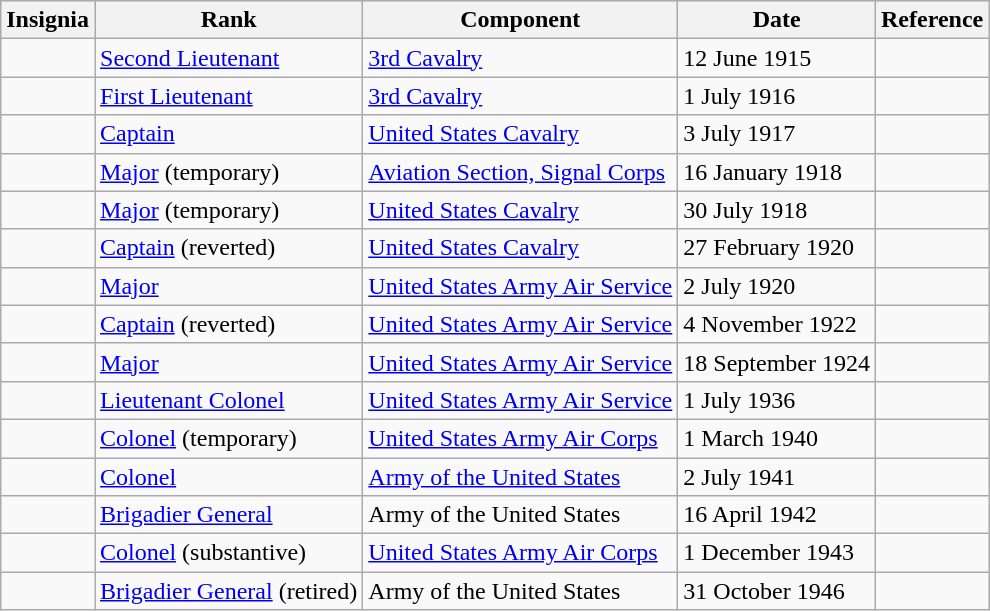<table class="wikitable">
<tr>
<th>Insignia</th>
<th>Rank</th>
<th>Component</th>
<th>Date</th>
<th>Reference</th>
</tr>
<tr>
<td align="center"></td>
<td><a href='#'>Second Lieutenant</a></td>
<td><a href='#'>3rd Cavalry</a></td>
<td>12 June 1915</td>
<td></td>
</tr>
<tr>
<td align="center"></td>
<td><a href='#'>First Lieutenant</a></td>
<td><a href='#'>3rd Cavalry</a></td>
<td>1 July 1916</td>
<td></td>
</tr>
<tr>
<td align="center"></td>
<td><a href='#'>Captain</a></td>
<td><a href='#'>United States Cavalry</a></td>
<td>3 July 1917</td>
<td></td>
</tr>
<tr>
<td align="center"></td>
<td><a href='#'>Major</a> (temporary)</td>
<td><a href='#'>Aviation Section, Signal Corps</a></td>
<td>16 January 1918</td>
<td></td>
</tr>
<tr>
<td align="center"></td>
<td><a href='#'>Major</a> (temporary)</td>
<td><a href='#'>United States Cavalry</a></td>
<td>30 July 1918</td>
<td></td>
</tr>
<tr>
<td align="center"></td>
<td><a href='#'>Captain</a> (reverted)</td>
<td><a href='#'>United States Cavalry</a></td>
<td>27 February 1920</td>
<td></td>
</tr>
<tr>
<td align="center"></td>
<td><a href='#'>Major</a></td>
<td><a href='#'>United States Army Air Service</a></td>
<td>2 July 1920</td>
<td></td>
</tr>
<tr>
<td align="center"></td>
<td><a href='#'>Captain</a> (reverted)</td>
<td><a href='#'>United States Army Air Service</a></td>
<td>4 November 1922</td>
<td></td>
</tr>
<tr>
<td align="center"></td>
<td><a href='#'>Major</a></td>
<td><a href='#'>United States Army Air Service</a></td>
<td>18 September 1924</td>
<td></td>
</tr>
<tr>
<td align="center"></td>
<td><a href='#'>Lieutenant Colonel</a></td>
<td><a href='#'>United States Army Air Service</a></td>
<td>1 July 1936</td>
<td></td>
</tr>
<tr>
<td align="center"></td>
<td><a href='#'>Colonel</a> (temporary)</td>
<td><a href='#'>United States Army Air Corps</a></td>
<td>1 March 1940</td>
<td></td>
</tr>
<tr>
<td align="center"></td>
<td><a href='#'>Colonel</a></td>
<td><a href='#'>Army of the United States</a></td>
<td>2 July 1941</td>
<td></td>
</tr>
<tr>
<td align="center"></td>
<td><a href='#'>Brigadier General</a></td>
<td>Army of the United States</td>
<td>16 April 1942</td>
<td></td>
</tr>
<tr>
<td align="center"></td>
<td><a href='#'>Colonel</a> (substantive)</td>
<td><a href='#'>United States Army Air Corps</a></td>
<td>1 December 1943</td>
<td></td>
</tr>
<tr>
<td align="center"></td>
<td><a href='#'>Brigadier General</a> (retired)</td>
<td>Army of the United States</td>
<td>31 October 1946</td>
<td></td>
</tr>
</table>
